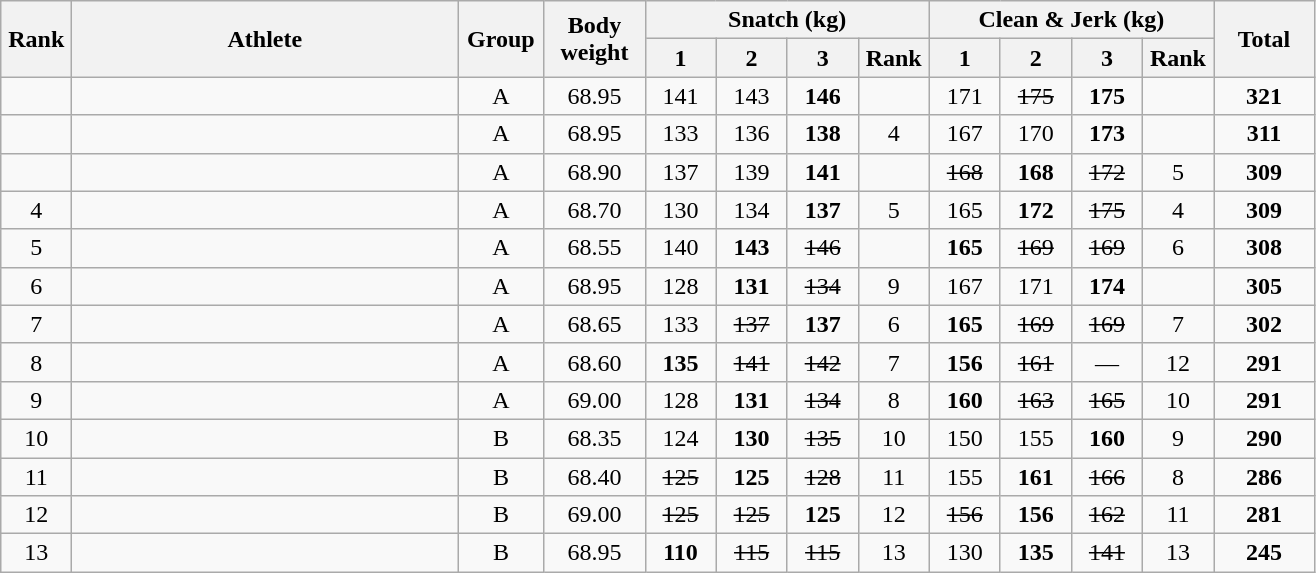<table class = "wikitable" style="text-align:center;">
<tr>
<th rowspan=2 width=40>Rank</th>
<th rowspan=2 width=250>Athlete</th>
<th rowspan=2 width=50>Group</th>
<th rowspan=2 width=60>Body weight</th>
<th colspan=4>Snatch (kg)</th>
<th colspan=4>Clean & Jerk (kg)</th>
<th rowspan=2 width=60>Total</th>
</tr>
<tr>
<th width=40>1</th>
<th width=40>2</th>
<th width=40>3</th>
<th width=40>Rank</th>
<th width=40>1</th>
<th width=40>2</th>
<th width=40>3</th>
<th width=40>Rank</th>
</tr>
<tr>
<td></td>
<td align=left></td>
<td>A</td>
<td>68.95</td>
<td>141</td>
<td>143</td>
<td><strong>146</strong></td>
<td></td>
<td>171</td>
<td><s>175</s></td>
<td><strong>175</strong></td>
<td></td>
<td><strong>321</strong></td>
</tr>
<tr>
<td></td>
<td align=left></td>
<td>A</td>
<td>68.95</td>
<td>133</td>
<td>136</td>
<td><strong>138</strong></td>
<td>4</td>
<td>167</td>
<td>170</td>
<td><strong>173</strong></td>
<td></td>
<td><strong>311</strong></td>
</tr>
<tr>
<td></td>
<td align=left></td>
<td>A</td>
<td>68.90</td>
<td>137</td>
<td>139</td>
<td><strong>141</strong></td>
<td></td>
<td><s>168</s></td>
<td><strong>168</strong></td>
<td><s>172</s></td>
<td>5</td>
<td><strong>309</strong></td>
</tr>
<tr>
<td>4</td>
<td align=left></td>
<td>A</td>
<td>68.70</td>
<td>130</td>
<td>134</td>
<td><strong>137</strong></td>
<td>5</td>
<td>165</td>
<td><strong>172</strong></td>
<td><s>175</s></td>
<td>4</td>
<td><strong>309</strong></td>
</tr>
<tr>
<td>5</td>
<td align=left></td>
<td>A</td>
<td>68.55</td>
<td>140</td>
<td><strong>143</strong></td>
<td><s>146</s></td>
<td></td>
<td><strong>165</strong></td>
<td><s>169</s></td>
<td><s>169</s></td>
<td>6</td>
<td><strong>308</strong></td>
</tr>
<tr>
<td>6</td>
<td align=left></td>
<td>A</td>
<td>68.95</td>
<td>128</td>
<td><strong>131</strong></td>
<td><s>134</s></td>
<td>9</td>
<td>167</td>
<td>171</td>
<td><strong>174</strong></td>
<td></td>
<td><strong>305</strong></td>
</tr>
<tr>
<td>7</td>
<td align=left></td>
<td>A</td>
<td>68.65</td>
<td>133</td>
<td><s>137</s></td>
<td><strong>137</strong></td>
<td>6</td>
<td><strong>165</strong></td>
<td><s>169</s></td>
<td><s>169</s></td>
<td>7</td>
<td><strong>302</strong></td>
</tr>
<tr>
<td>8</td>
<td align=left></td>
<td>A</td>
<td>68.60</td>
<td><strong>135</strong></td>
<td><s>141</s></td>
<td><s>142</s></td>
<td>7</td>
<td><strong>156</strong></td>
<td><s>161</s></td>
<td>—</td>
<td>12</td>
<td><strong>291</strong></td>
</tr>
<tr>
<td>9</td>
<td align=left></td>
<td>A</td>
<td>69.00</td>
<td>128</td>
<td><strong>131</strong></td>
<td><s>134</s></td>
<td>8</td>
<td><strong>160</strong></td>
<td><s>163</s></td>
<td><s>165</s></td>
<td>10</td>
<td><strong>291</strong></td>
</tr>
<tr>
<td>10</td>
<td align=left></td>
<td>B</td>
<td>68.35</td>
<td>124</td>
<td><strong>130</strong></td>
<td><s>135</s></td>
<td>10</td>
<td>150</td>
<td>155</td>
<td><strong>160</strong></td>
<td>9</td>
<td><strong>290</strong></td>
</tr>
<tr>
<td>11</td>
<td align=left></td>
<td>B</td>
<td>68.40</td>
<td><s>125</s></td>
<td><strong>125</strong></td>
<td><s>128</s></td>
<td>11</td>
<td>155</td>
<td><strong>161</strong></td>
<td><s>166</s></td>
<td>8</td>
<td><strong>286</strong></td>
</tr>
<tr>
<td>12</td>
<td align=left></td>
<td>B</td>
<td>69.00</td>
<td><s>125</s></td>
<td><s>125</s></td>
<td><strong>125</strong></td>
<td>12</td>
<td><s>156</s></td>
<td><strong>156</strong></td>
<td><s>162</s></td>
<td>11</td>
<td><strong>281</strong></td>
</tr>
<tr>
<td>13</td>
<td align=left></td>
<td>B</td>
<td>68.95</td>
<td><strong>110</strong></td>
<td><s>115</s></td>
<td><s>115</s></td>
<td>13</td>
<td>130</td>
<td><strong>135</strong></td>
<td><s>141</s></td>
<td>13</td>
<td><strong>245</strong></td>
</tr>
</table>
